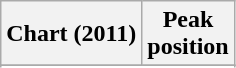<table class="wikitable sortable">
<tr>
<th>Chart (2011)</th>
<th>Peak<br>position</th>
</tr>
<tr>
</tr>
<tr>
</tr>
<tr>
</tr>
<tr>
</tr>
</table>
